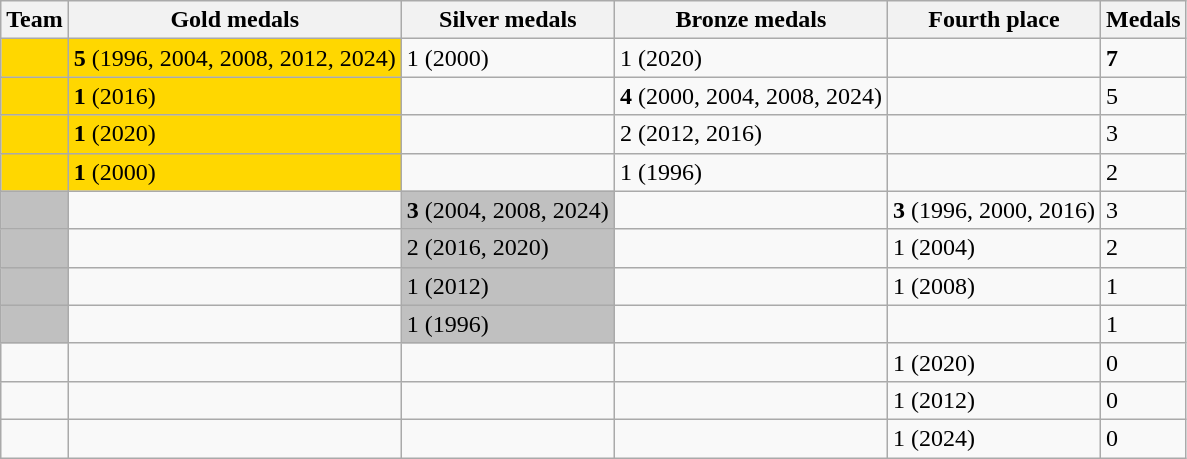<table class=wikitable>
<tr>
<th>Team</th>
<th>Gold medals</th>
<th>Silver medals</th>
<th>Bronze medals</th>
<th>Fourth place</th>
<th>Medals</th>
</tr>
<tr>
<td bgcolor=gold></td>
<td bgcolor=gold><strong>5</strong> (1996, 2004, 2008, 2012, 2024)</td>
<td>1 (2000)</td>
<td>1 (2020)</td>
<td></td>
<td><strong>7</strong></td>
</tr>
<tr>
<td bgcolor=gold></td>
<td bgcolor=gold><strong>1</strong> (2016)</td>
<td></td>
<td><strong>4</strong> (2000, 2004, 2008, 2024)</td>
<td></td>
<td>5</td>
</tr>
<tr>
<td bgcolor=gold></td>
<td bgcolor=gold><strong>1</strong> (2020)</td>
<td></td>
<td>2 (2012, 2016)</td>
<td></td>
<td>3</td>
</tr>
<tr>
<td bgcolor=gold></td>
<td bgcolor=gold><strong>1</strong> (2000)</td>
<td></td>
<td>1 (1996)</td>
<td></td>
<td>2</td>
</tr>
<tr>
<td bgcolor=silver></td>
<td></td>
<td bgcolor=silver><strong>3</strong> (2004, 2008, 2024)</td>
<td></td>
<td><strong>3</strong> (1996, 2000, 2016)</td>
<td>3</td>
</tr>
<tr>
<td bgcolor=silver></td>
<td></td>
<td bgcolor=silver>2 (2016, 2020)</td>
<td></td>
<td>1 (2004)</td>
<td>2</td>
</tr>
<tr>
<td bgcolor=silver></td>
<td></td>
<td bgcolor=silver>1 (2012)</td>
<td></td>
<td>1 (2008)</td>
<td>1</td>
</tr>
<tr>
<td bgcolor=silver></td>
<td></td>
<td bgcolor=silver>1 (1996)</td>
<td></td>
<td></td>
<td>1</td>
</tr>
<tr>
<td></td>
<td></td>
<td></td>
<td></td>
<td>1 (2020)</td>
<td>0</td>
</tr>
<tr>
<td></td>
<td></td>
<td></td>
<td></td>
<td>1 (2012)</td>
<td>0</td>
</tr>
<tr>
<td></td>
<td></td>
<td></td>
<td></td>
<td>1 (2024)</td>
<td>0</td>
</tr>
</table>
